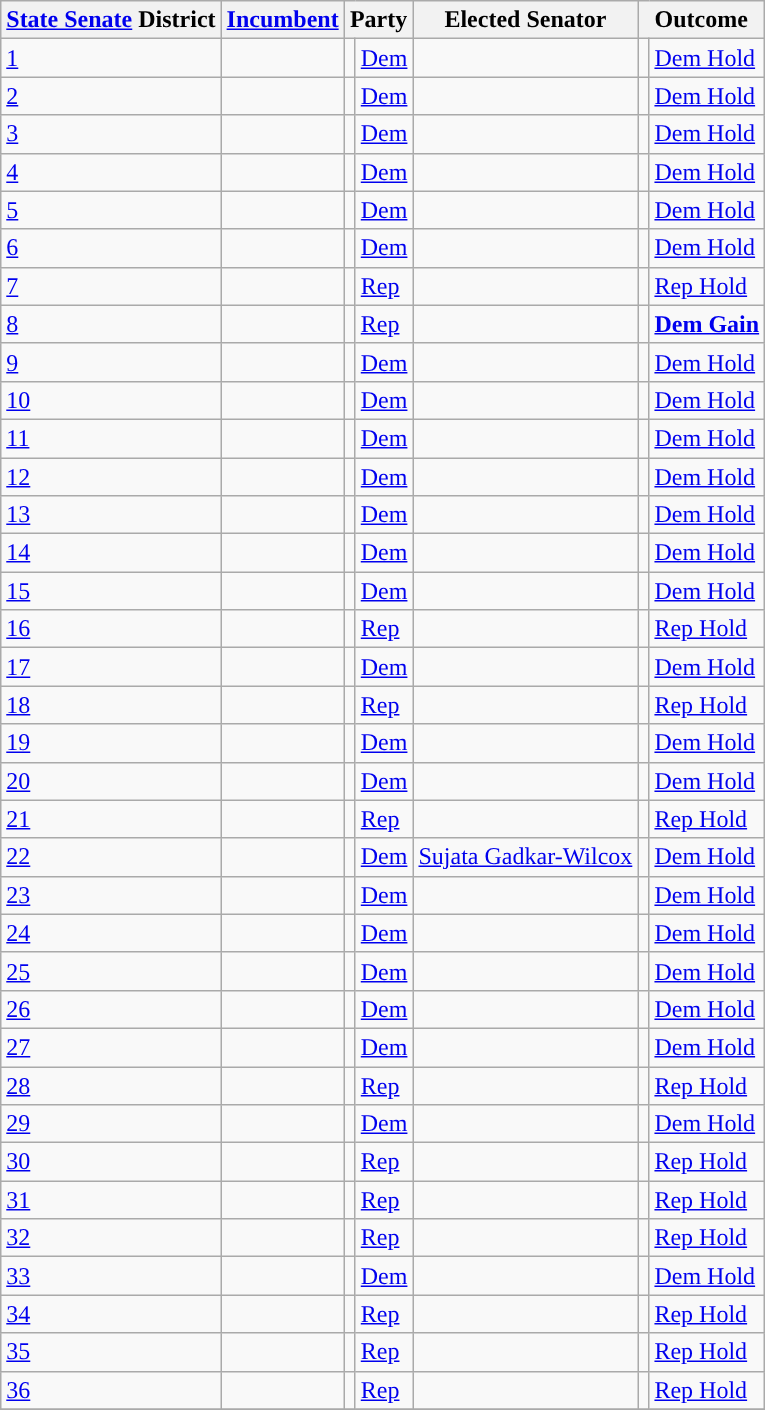<table class="wikitable sortable">
<tr>
<th><a href='#'>State Senate</a> District</th>
<th><a href='#'>Incumbent</a></th>
<th colspan="2">Party</th>
<th>Elected Senator</th>
<th colspan="2">Outcome</th>
</tr>
<tr>
<td><a href='#'>1</a></td>
<td></td>
<td style="background:"></td>
<td><a href='#'>Dem</a></td>
<td></td>
<td style="background:"></td>
<td><a href='#'>Dem Hold</a></td>
</tr>
<tr>
<td><a href='#'>2</a></td>
<td></td>
<td style="background:"></td>
<td><a href='#'>Dem</a></td>
<td></td>
<td style="background:"></td>
<td><a href='#'>Dem Hold</a></td>
</tr>
<tr>
<td><a href='#'>3</a></td>
<td></td>
<td style="background:"></td>
<td><a href='#'>Dem</a></td>
<td></td>
<td style="background:"></td>
<td><a href='#'>Dem Hold</a></td>
</tr>
<tr>
<td><a href='#'>4</a></td>
<td></td>
<td style="background:"></td>
<td><a href='#'>Dem</a></td>
<td></td>
<td style="background:"></td>
<td><a href='#'>Dem Hold</a></td>
</tr>
<tr>
<td><a href='#'>5</a></td>
<td></td>
<td style="background:"></td>
<td><a href='#'>Dem</a></td>
<td></td>
<td style="background:"></td>
<td><a href='#'>Dem Hold</a></td>
</tr>
<tr>
<td><a href='#'>6</a></td>
<td></td>
<td style="background:"></td>
<td><a href='#'>Dem</a></td>
<td></td>
<td style="background:"></td>
<td><a href='#'>Dem Hold</a></td>
</tr>
<tr>
<td><a href='#'>7</a></td>
<td></td>
<td style="background:"></td>
<td><a href='#'>Rep</a></td>
<td></td>
<td style="background:"></td>
<td><a href='#'>Rep Hold</a></td>
</tr>
<tr>
<td><a href='#'>8</a></td>
<td></td>
<td style="background:"></td>
<td><a href='#'>Rep</a></td>
<td><strong></strong></td>
<td style="background:"></td>
<td><strong><a href='#'>Dem Gain</a></strong></td>
</tr>
<tr>
<td><a href='#'>9</a></td>
<td></td>
<td style="background:"></td>
<td><a href='#'>Dem</a></td>
<td></td>
<td style="background:"></td>
<td><a href='#'>Dem Hold</a></td>
</tr>
<tr>
<td><a href='#'>10</a></td>
<td></td>
<td style="background:"></td>
<td><a href='#'>Dem</a></td>
<td></td>
<td style="background:"></td>
<td><a href='#'>Dem Hold</a></td>
</tr>
<tr>
<td><a href='#'>11</a></td>
<td></td>
<td style="background:"></td>
<td><a href='#'>Dem</a></td>
<td></td>
<td style="background:"></td>
<td><a href='#'>Dem Hold</a></td>
</tr>
<tr>
<td><a href='#'>12</a></td>
<td></td>
<td style="background:"></td>
<td><a href='#'>Dem</a></td>
<td></td>
<td style="background:"></td>
<td><a href='#'>Dem Hold</a></td>
</tr>
<tr>
<td><a href='#'>13</a></td>
<td></td>
<td style="background:"></td>
<td><a href='#'>Dem</a></td>
<td></td>
<td style="background:"></td>
<td><a href='#'>Dem Hold</a></td>
</tr>
<tr>
<td><a href='#'>14</a></td>
<td></td>
<td style="background:"></td>
<td><a href='#'>Dem</a></td>
<td></td>
<td style="background:"></td>
<td><a href='#'>Dem Hold</a></td>
</tr>
<tr>
<td><a href='#'>15</a></td>
<td></td>
<td style="background:"></td>
<td><a href='#'>Dem</a></td>
<td></td>
<td style="background:"></td>
<td><a href='#'>Dem Hold</a></td>
</tr>
<tr>
<td><a href='#'>16</a></td>
<td></td>
<td style="background:"></td>
<td><a href='#'>Rep</a></td>
<td></td>
<td style="background:"></td>
<td><a href='#'>Rep Hold</a></td>
</tr>
<tr>
<td><a href='#'>17</a></td>
<td></td>
<td style="background:"></td>
<td><a href='#'>Dem</a></td>
<td></td>
<td style="background:"></td>
<td><a href='#'>Dem Hold</a></td>
</tr>
<tr>
<td><a href='#'>18</a></td>
<td></td>
<td style="background:"></td>
<td><a href='#'>Rep</a></td>
<td></td>
<td style="background:"></td>
<td><a href='#'>Rep Hold</a></td>
</tr>
<tr>
<td><a href='#'>19</a></td>
<td></td>
<td style="background:"></td>
<td><a href='#'>Dem</a></td>
<td></td>
<td style="background:"></td>
<td><a href='#'>Dem Hold</a></td>
</tr>
<tr>
<td><a href='#'>20</a></td>
<td></td>
<td style="background:"></td>
<td><a href='#'>Dem</a></td>
<td></td>
<td style="background:"></td>
<td><a href='#'>Dem Hold</a></td>
</tr>
<tr>
<td><a href='#'>21</a></td>
<td></td>
<td style="background:"></td>
<td><a href='#'>Rep</a></td>
<td></td>
<td style="background:"></td>
<td><a href='#'>Rep Hold</a></td>
</tr>
<tr>
<td><a href='#'>22</a></td>
<td></td>
<td style="background:"></td>
<td><a href='#'>Dem</a></td>
<td><a href='#'>Sujata Gadkar-Wilcox</a></td>
<td style="background:"></td>
<td><a href='#'>Dem Hold</a></td>
</tr>
<tr>
<td><a href='#'>23</a></td>
<td></td>
<td style="background:"></td>
<td><a href='#'>Dem</a></td>
<td></td>
<td style="background:"></td>
<td><a href='#'>Dem Hold</a></td>
</tr>
<tr>
<td><a href='#'>24</a></td>
<td></td>
<td style="background:"></td>
<td><a href='#'>Dem</a></td>
<td></td>
<td style="background:"></td>
<td><a href='#'>Dem Hold</a></td>
</tr>
<tr>
<td><a href='#'>25</a></td>
<td></td>
<td style="background:"></td>
<td><a href='#'>Dem</a></td>
<td></td>
<td style="background:"></td>
<td><a href='#'>Dem Hold</a></td>
</tr>
<tr>
<td><a href='#'>26</a></td>
<td></td>
<td style="background:"></td>
<td><a href='#'>Dem</a></td>
<td></td>
<td style="background:"></td>
<td><a href='#'>Dem Hold</a></td>
</tr>
<tr>
<td><a href='#'>27</a></td>
<td></td>
<td style="background:"></td>
<td><a href='#'>Dem</a></td>
<td></td>
<td style="background:"></td>
<td><a href='#'>Dem Hold</a></td>
</tr>
<tr>
<td><a href='#'>28</a></td>
<td></td>
<td style="background:"></td>
<td><a href='#'>Rep</a></td>
<td></td>
<td style="background:"></td>
<td><a href='#'>Rep Hold</a></td>
</tr>
<tr>
<td><a href='#'>29</a></td>
<td></td>
<td style="background:"></td>
<td><a href='#'>Dem</a></td>
<td></td>
<td style="background:"></td>
<td><a href='#'>Dem Hold</a></td>
</tr>
<tr>
<td><a href='#'>30</a></td>
<td></td>
<td style="background:"></td>
<td><a href='#'>Rep</a></td>
<td></td>
<td style="background:"></td>
<td><a href='#'>Rep Hold</a></td>
</tr>
<tr>
<td><a href='#'>31</a></td>
<td></td>
<td style="background:"></td>
<td><a href='#'>Rep</a></td>
<td></td>
<td style="background:"></td>
<td><a href='#'>Rep Hold</a></td>
</tr>
<tr>
<td><a href='#'>32</a></td>
<td></td>
<td style="background:"></td>
<td><a href='#'>Rep</a></td>
<td></td>
<td style="background:"></td>
<td><a href='#'>Rep Hold</a></td>
</tr>
<tr>
<td><a href='#'>33</a></td>
<td></td>
<td style="background:"></td>
<td><a href='#'>Dem</a></td>
<td></td>
<td style="background:"></td>
<td><a href='#'>Dem Hold</a></td>
</tr>
<tr>
<td><a href='#'>34</a></td>
<td></td>
<td style="background:"></td>
<td><a href='#'>Rep</a></td>
<td></td>
<td style="background:"></td>
<td><a href='#'>Rep Hold</a></td>
</tr>
<tr>
<td><a href='#'>35</a></td>
<td></td>
<td style="background:"></td>
<td><a href='#'>Rep</a></td>
<td></td>
<td style="background:"></td>
<td><a href='#'>Rep Hold</a></td>
</tr>
<tr>
<td><a href='#'>36</a></td>
<td></td>
<td style="background:"></td>
<td><a href='#'>Rep</a></td>
<td></td>
<td style="background:"></td>
<td><a href='#'>Rep Hold</a></td>
</tr>
<tr>
</tr>
</table>
